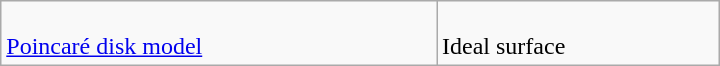<table class=wikitable width=480>
<tr>
<td><br><a href='#'>Poincaré disk model</a></td>
<td><br>Ideal surface</td>
</tr>
</table>
